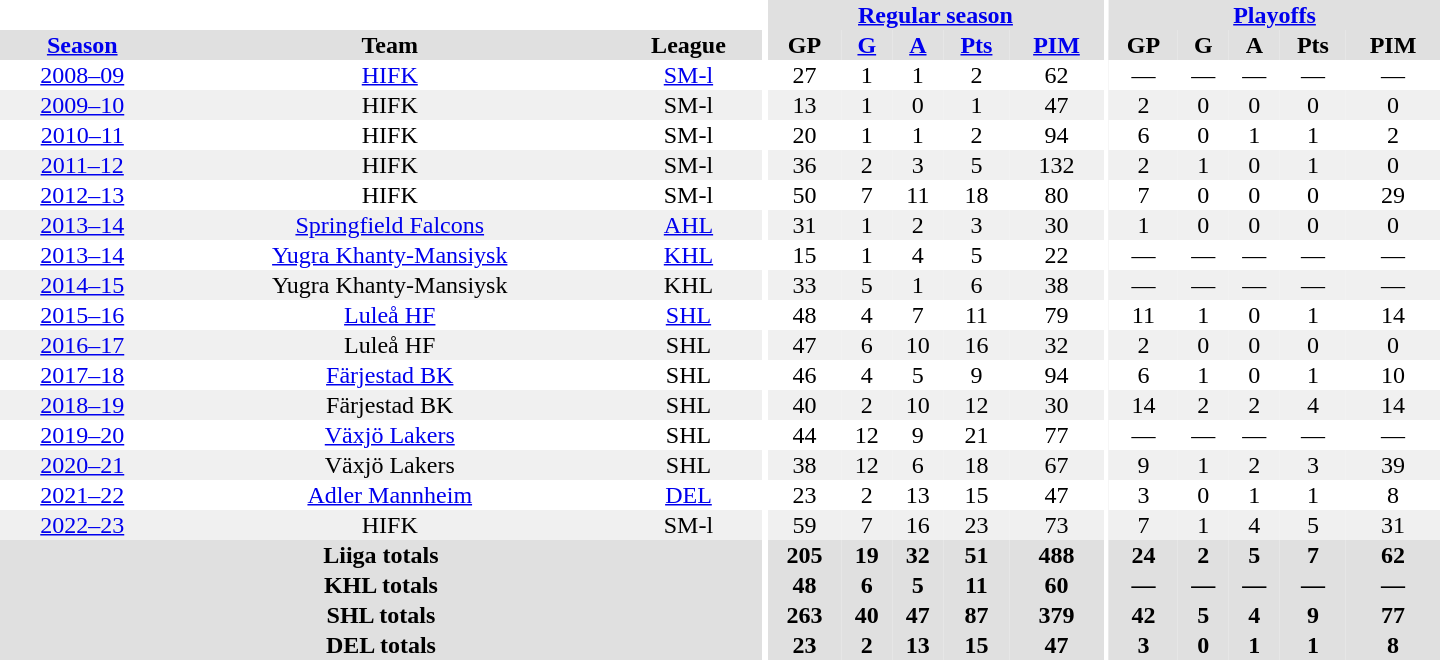<table border="0" cellpadding="1" cellspacing="0" style="text-align:center; width:60em">
<tr bgcolor="#e0e0e0">
<th colspan="3" bgcolor="#ffffff"></th>
<th rowspan="99" bgcolor="#ffffff"></th>
<th colspan="5"><a href='#'>Regular season</a></th>
<th rowspan="99" bgcolor="#ffffff"></th>
<th colspan="5"><a href='#'>Playoffs</a></th>
</tr>
<tr bgcolor="#e0e0e0">
<th><a href='#'>Season</a></th>
<th>Team</th>
<th>League</th>
<th>GP</th>
<th><a href='#'>G</a></th>
<th><a href='#'>A</a></th>
<th><a href='#'>Pts</a></th>
<th><a href='#'>PIM</a></th>
<th>GP</th>
<th>G</th>
<th>A</th>
<th>Pts</th>
<th>PIM</th>
</tr>
<tr ALIGN="center">
<td><a href='#'>2008–09</a></td>
<td><a href='#'>HIFK</a></td>
<td><a href='#'>SM-l</a></td>
<td>27</td>
<td>1</td>
<td>1</td>
<td>2</td>
<td>62</td>
<td>—</td>
<td>—</td>
<td>—</td>
<td>—</td>
<td>—</td>
</tr>
<tr ALIGN="center" bgcolor="#f0f0f0">
<td><a href='#'>2009–10</a></td>
<td>HIFK</td>
<td>SM-l</td>
<td>13</td>
<td>1</td>
<td>0</td>
<td>1</td>
<td>47</td>
<td>2</td>
<td>0</td>
<td>0</td>
<td>0</td>
<td>0</td>
</tr>
<tr ALIGN="center">
<td><a href='#'>2010–11</a></td>
<td>HIFK</td>
<td>SM-l</td>
<td>20</td>
<td>1</td>
<td>1</td>
<td>2</td>
<td>94</td>
<td>6</td>
<td>0</td>
<td>1</td>
<td>1</td>
<td>2</td>
</tr>
<tr ALIGN="center" bgcolor="#f0f0f0">
<td><a href='#'>2011–12</a></td>
<td>HIFK</td>
<td>SM-l</td>
<td>36</td>
<td>2</td>
<td>3</td>
<td>5</td>
<td>132</td>
<td>2</td>
<td>1</td>
<td>0</td>
<td>1</td>
<td>0</td>
</tr>
<tr ALIGN="center">
<td><a href='#'>2012–13</a></td>
<td>HIFK</td>
<td>SM-l</td>
<td>50</td>
<td>7</td>
<td>11</td>
<td>18</td>
<td>80</td>
<td>7</td>
<td>0</td>
<td>0</td>
<td>0</td>
<td>29</td>
</tr>
<tr ALIGN="center" bgcolor="#f0f0f0">
<td><a href='#'>2013–14</a></td>
<td><a href='#'>Springfield Falcons</a></td>
<td><a href='#'>AHL</a></td>
<td>31</td>
<td>1</td>
<td>2</td>
<td>3</td>
<td>30</td>
<td>1</td>
<td>0</td>
<td>0</td>
<td>0</td>
<td>0</td>
</tr>
<tr ALIGN="center">
<td><a href='#'>2013–14</a></td>
<td><a href='#'>Yugra Khanty-Mansiysk</a></td>
<td><a href='#'>KHL</a></td>
<td>15</td>
<td>1</td>
<td>4</td>
<td>5</td>
<td>22</td>
<td>—</td>
<td>—</td>
<td>—</td>
<td>—</td>
<td>—</td>
</tr>
<tr ALIGN="center" bgcolor="#f0f0f0">
<td><a href='#'>2014–15</a></td>
<td>Yugra Khanty-Mansiysk</td>
<td>KHL</td>
<td>33</td>
<td>5</td>
<td>1</td>
<td>6</td>
<td>38</td>
<td>—</td>
<td>—</td>
<td>—</td>
<td>—</td>
<td>—</td>
</tr>
<tr ALIGN="center">
<td><a href='#'>2015–16</a></td>
<td><a href='#'>Luleå HF</a></td>
<td><a href='#'>SHL</a></td>
<td>48</td>
<td>4</td>
<td>7</td>
<td>11</td>
<td>79</td>
<td>11</td>
<td>1</td>
<td>0</td>
<td>1</td>
<td>14</td>
</tr>
<tr ALIGN="center" bgcolor="#f0f0f0">
<td><a href='#'>2016–17</a></td>
<td>Luleå HF</td>
<td>SHL</td>
<td>47</td>
<td>6</td>
<td>10</td>
<td>16</td>
<td>32</td>
<td>2</td>
<td>0</td>
<td>0</td>
<td>0</td>
<td>0</td>
</tr>
<tr ALIGN="center">
<td><a href='#'>2017–18</a></td>
<td><a href='#'>Färjestad BK</a></td>
<td>SHL</td>
<td>46</td>
<td>4</td>
<td>5</td>
<td>9</td>
<td>94</td>
<td>6</td>
<td>1</td>
<td>0</td>
<td>1</td>
<td>10</td>
</tr>
<tr ALIGN="center" bgcolor="#f0f0f0">
<td><a href='#'>2018–19</a></td>
<td>Färjestad BK</td>
<td>SHL</td>
<td>40</td>
<td>2</td>
<td>10</td>
<td>12</td>
<td>30</td>
<td>14</td>
<td>2</td>
<td>2</td>
<td>4</td>
<td>14</td>
</tr>
<tr>
<td><a href='#'>2019–20</a></td>
<td><a href='#'>Växjö Lakers</a></td>
<td>SHL</td>
<td>44</td>
<td>12</td>
<td>9</td>
<td>21</td>
<td>77</td>
<td>—</td>
<td>—</td>
<td>—</td>
<td>—</td>
<td>—</td>
</tr>
<tr ALIGN="center" bgcolor="#f0f0f0">
<td><a href='#'>2020–21</a></td>
<td>Växjö Lakers</td>
<td>SHL</td>
<td>38</td>
<td>12</td>
<td>6</td>
<td>18</td>
<td>67</td>
<td>9</td>
<td>1</td>
<td>2</td>
<td>3</td>
<td>39</td>
</tr>
<tr>
<td><a href='#'>2021–22</a></td>
<td><a href='#'>Adler Mannheim</a></td>
<td><a href='#'>DEL</a></td>
<td>23</td>
<td>2</td>
<td>13</td>
<td>15</td>
<td>47</td>
<td>3</td>
<td>0</td>
<td>1</td>
<td>1</td>
<td>8</td>
</tr>
<tr ALIGN="center" bgcolor="#f0f0f0">
<td><a href='#'>2022–23</a></td>
<td>HIFK</td>
<td>SM-l</td>
<td>59</td>
<td>7</td>
<td>16</td>
<td>23</td>
<td>73</td>
<td>7</td>
<td>1</td>
<td>4</td>
<td>5</td>
<td>31</td>
</tr>
<tr bgcolor="#e0e0e0">
<th colspan="3">Liiga totals</th>
<th>205</th>
<th>19</th>
<th>32</th>
<th>51</th>
<th>488</th>
<th>24</th>
<th>2</th>
<th>5</th>
<th>7</th>
<th>62</th>
</tr>
<tr bgcolor="#e0e0e0">
<th colspan="3">KHL totals</th>
<th>48</th>
<th>6</th>
<th>5</th>
<th>11</th>
<th>60</th>
<th>—</th>
<th>—</th>
<th>—</th>
<th>—</th>
<th>—</th>
</tr>
<tr bgcolor="#e0e0e0">
<th colspan="3">SHL totals</th>
<th>263</th>
<th>40</th>
<th>47</th>
<th>87</th>
<th>379</th>
<th>42</th>
<th>5</th>
<th>4</th>
<th>9</th>
<th>77</th>
</tr>
<tr bgcolor="#e0e0e0">
<th colspan="3">DEL totals</th>
<th>23</th>
<th>2</th>
<th>13</th>
<th>15</th>
<th>47</th>
<th>3</th>
<th>0</th>
<th>1</th>
<th>1</th>
<th>8</th>
</tr>
</table>
